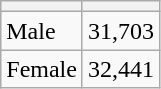<table class="wikitable sortable">
<tr>
<th></th>
<th></th>
</tr>
<tr>
<td>Male</td>
<td>31,703</td>
</tr>
<tr>
<td>Female</td>
<td>32,441</td>
</tr>
</table>
